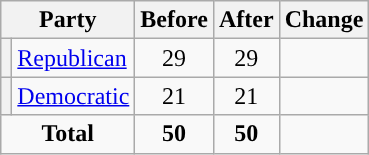<table class="wikitable" style="text-align:center;">
<tr>
<th colspan="2">Party</th>
<th>Before</th>
<th>After</th>
<th>Change</th>
</tr>
<tr>
<th style="background-color:"></th>
<td style="text-align:left;"><a href='#'>Republican</a></td>
<td>29</td>
<td>29</td>
<td></td>
</tr>
<tr>
<th style="background-color:"></th>
<td style="text-align:left;"><a href='#'>Democratic</a></td>
<td>21</td>
<td>21</td>
<td></td>
</tr>
<tr>
<td colspan="2"><strong>Total</strong></td>
<td><strong>50</strong></td>
<td><strong>50</strong></td>
<td></td>
</tr>
</table>
